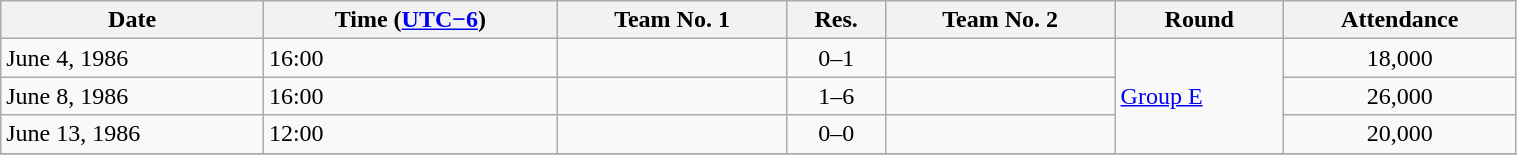<table class="wikitable" style="text-align:left; width:80%;">
<tr>
<th>Date</th>
<th>Time (<a href='#'>UTC−6</a>)</th>
<th>Team No. 1</th>
<th>Res.</th>
<th>Team No. 2</th>
<th>Round</th>
<th>Attendance</th>
</tr>
<tr>
<td>June 4, 1986</td>
<td>16:00</td>
<td></td>
<td style="text-align:center;">0–1</td>
<td></td>
<td rowspan="3"><a href='#'>Group E</a></td>
<td style="text-align:center;">18,000</td>
</tr>
<tr>
<td>June 8, 1986</td>
<td>16:00</td>
<td></td>
<td style="text-align:center;">1–6</td>
<td><strong></strong></td>
<td style="text-align:center;">26,000</td>
</tr>
<tr>
<td>June 13, 1986</td>
<td>12:00</td>
<td></td>
<td style="text-align:center;">0–0</td>
<td></td>
<td style="text-align:center;">20,000</td>
</tr>
<tr>
</tr>
</table>
